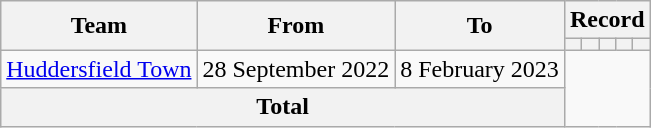<table class=wikitable style=text-align:center>
<tr>
<th rowspan=2>Team</th>
<th rowspan=2>From</th>
<th rowspan=2>To</th>
<th colspan=5>Record</th>
</tr>
<tr>
<th></th>
<th></th>
<th></th>
<th></th>
<th></th>
</tr>
<tr>
<td align=left><a href='#'>Huddersfield Town</a></td>
<td align=left>28 September 2022</td>
<td align=left>8 February 2023<br></td>
</tr>
<tr>
<th colspan=3>Total<br></th>
</tr>
</table>
